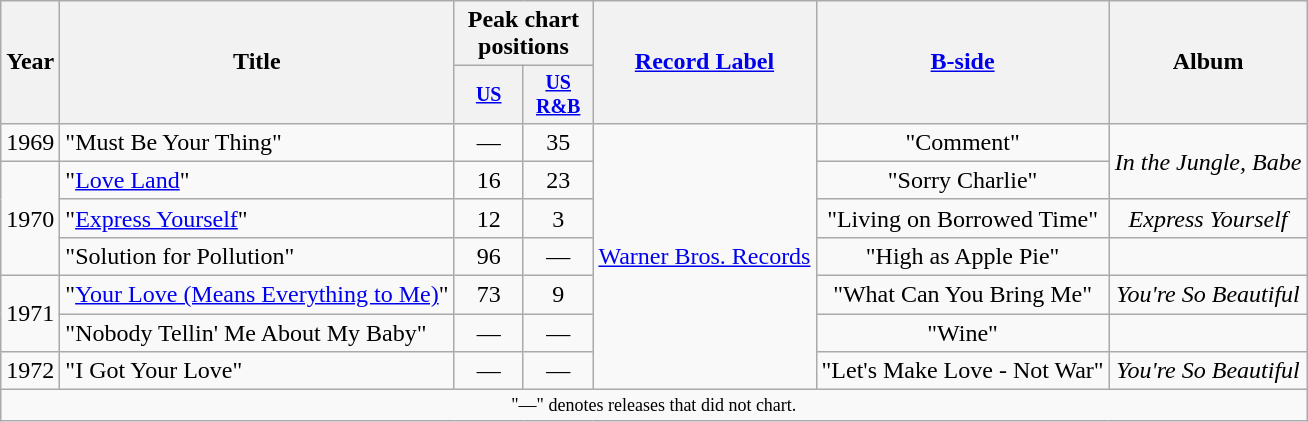<table class="wikitable" style=text-align:center;>
<tr>
<th rowspan="2">Year</th>
<th rowspan="2">Title</th>
<th colspan="2">Peak chart<br>positions</th>
<th rowspan="2"><a href='#'>Record Label</a></th>
<th rowspan="2"><a href='#'>B-side</a></th>
<th rowspan="2">Album</th>
</tr>
<tr style="font-size:smaller;">
<th width=40 align=centre><a href='#'>US</a><br></th>
<th width=40 align=centre><a href='#'>US<br>R&B</a><br></th>
</tr>
<tr>
<td rowspan="1">1969</td>
<td align=left>"Must Be Your Thing"</td>
<td>—</td>
<td>35</td>
<td rowspan="7"><a href='#'>Warner Bros. Records</a></td>
<td>"Comment"</td>
<td rowspan="2"><em>In the Jungle, Babe</em></td>
</tr>
<tr>
<td rowspan="3">1970</td>
<td align=left>"<a href='#'>Love Land</a>"</td>
<td>16</td>
<td>23</td>
<td>"Sorry Charlie"</td>
</tr>
<tr>
<td align=left>"<a href='#'>Express Yourself</a>"</td>
<td>12</td>
<td>3</td>
<td>"Living on Borrowed Time"</td>
<td rowspan="1"><em>Express Yourself</em></td>
</tr>
<tr>
<td align=left>"Solution for Pollution"</td>
<td>96</td>
<td>—</td>
<td>"High as Apple Pie"</td>
<td rowspan="1"></td>
</tr>
<tr>
<td rowspan="2">1971</td>
<td align=left>"<a href='#'>Your Love (Means Everything to Me)</a>"</td>
<td>73</td>
<td>9</td>
<td>"What Can You Bring Me"</td>
<td rowspan="1"><em>You're So Beautiful</em></td>
</tr>
<tr>
<td align=left>"Nobody Tellin' Me About My Baby"</td>
<td>—</td>
<td>—</td>
<td>"Wine"</td>
<td rowspan="1"></td>
</tr>
<tr>
<td rowspan="1">1972</td>
<td align=left>"I Got Your Love"</td>
<td>—</td>
<td>—</td>
<td>"Let's Make Love - Not War"</td>
<td rowspan="1"><em>You're So Beautiful</em></td>
</tr>
<tr>
<td colspan="7" style="text-align:center; font-size:9pt;">"—" denotes releases that did not chart.</td>
</tr>
</table>
